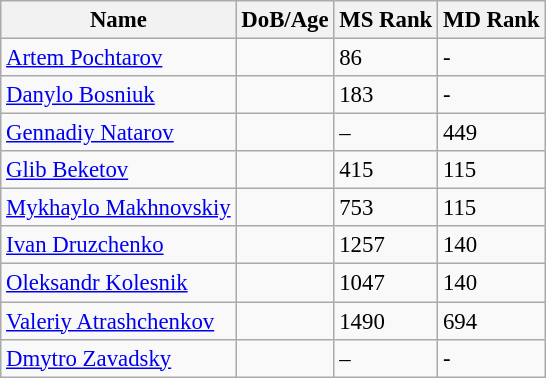<table class="wikitable" style="text-align: left; font-size:95%;">
<tr>
<th>Name</th>
<th>DoB/Age</th>
<th>MS Rank</th>
<th>MD Rank</th>
</tr>
<tr>
<td><a href='#'>Artem Pochtarov</a></td>
<td></td>
<td>86</td>
<td>-</td>
</tr>
<tr>
<td><a href='#'>Danylo Bosniuk</a></td>
<td></td>
<td>183</td>
<td>-</td>
</tr>
<tr>
<td><a href='#'>Gennadiy Natarov</a></td>
<td></td>
<td>–</td>
<td>449</td>
</tr>
<tr>
<td><a href='#'>Glib Beketov</a></td>
<td></td>
<td>415</td>
<td>115</td>
</tr>
<tr>
<td><a href='#'>Mykhaylo Makhnovskiy</a></td>
<td></td>
<td>753</td>
<td>115</td>
</tr>
<tr>
<td><a href='#'>Ivan Druzchenko</a></td>
<td></td>
<td>1257</td>
<td>140</td>
</tr>
<tr>
<td><a href='#'>Oleksandr Kolesnik</a></td>
<td></td>
<td>1047</td>
<td>140</td>
</tr>
<tr>
<td><a href='#'>Valeriy Atrashchenkov</a></td>
<td></td>
<td>1490</td>
<td>694</td>
</tr>
<tr>
<td><a href='#'>Dmytro Zavadsky</a></td>
<td></td>
<td>–</td>
<td>-</td>
</tr>
</table>
